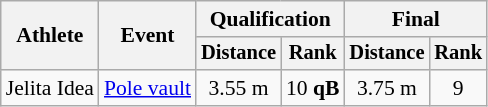<table class=wikitable style="font-size:90%">
<tr>
<th rowspan=2>Athlete</th>
<th rowspan=2>Event</th>
<th colspan=2>Qualification</th>
<th colspan=2>Final</th>
</tr>
<tr style="font-size:95%">
<th>Distance</th>
<th>Rank</th>
<th>Distance</th>
<th>Rank</th>
</tr>
<tr align=center>
<td align=left>Jelita Idea</td>
<td align=left><a href='#'>Pole vault</a></td>
<td>3.55 m</td>
<td>10 <strong>qB</strong></td>
<td>3.75 m</td>
<td>9</td>
</tr>
</table>
